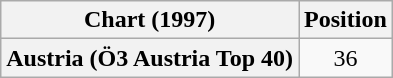<table class="wikitable plainrowheaders" style="text-align:center">
<tr>
<th scope="col">Chart (1997)</th>
<th scope="col">Position</th>
</tr>
<tr>
<th scope="row">Austria (Ö3 Austria Top 40)</th>
<td>36</td>
</tr>
</table>
